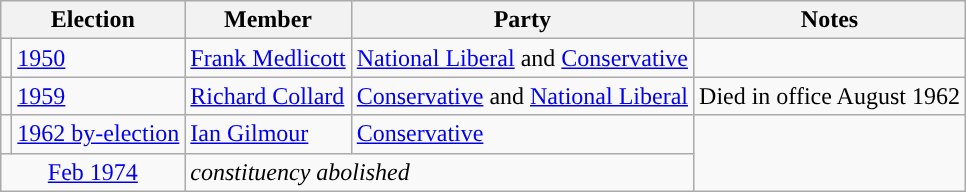<table class="wikitable">
<tr>
<th colspan="2">Election</th>
<th>Member</th>
<th>Party</th>
<th>Notes</th>
</tr>
<tr>
<td style="color:inherit;background-color: "></td>
<td><a href='#'>1950</a></td>
<td><a href='#'>Frank Medlicott</a></td>
<td><a href='#'>National Liberal</a> and <a href='#'>Conservative</a></td>
</tr>
<tr>
<td style="color:inherit;background-color: "></td>
<td><a href='#'>1959</a></td>
<td><a href='#'>Richard Collard</a></td>
<td><a href='#'>Conservative</a> and <a href='#'>National Liberal</a></td>
<td>Died in office August 1962</td>
</tr>
<tr>
<td style="color:inherit;background-color: "></td>
<td><a href='#'>1962 by-election</a></td>
<td><a href='#'>Ian Gilmour</a></td>
<td><a href='#'>Conservative</a></td>
</tr>
<tr>
<td colspan="2" align="center"><a href='#'>Feb 1974</a></td>
<td colspan="2"><em>constituency abolished</em></td>
</tr>
</table>
